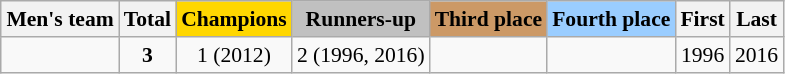<table class="wikitable" style="text-align: center; font-size: 90%; margin-left: 1em;">
<tr>
<th>Men's team</th>
<th>Total</th>
<th style="background-color: gold;">Champions</th>
<th style="background-color: silver;">Runners-up</th>
<th style="background-color: #cc9966;">Third place</th>
<th style="background-color: #9acdff;">Fourth place</th>
<th>First</th>
<th>Last</th>
</tr>
<tr>
<td style="text-align: left;"></td>
<td><strong>3</strong></td>
<td>1 (2012)</td>
<td>2 (1996, 2016)</td>
<td></td>
<td></td>
<td>1996</td>
<td>2016</td>
</tr>
</table>
